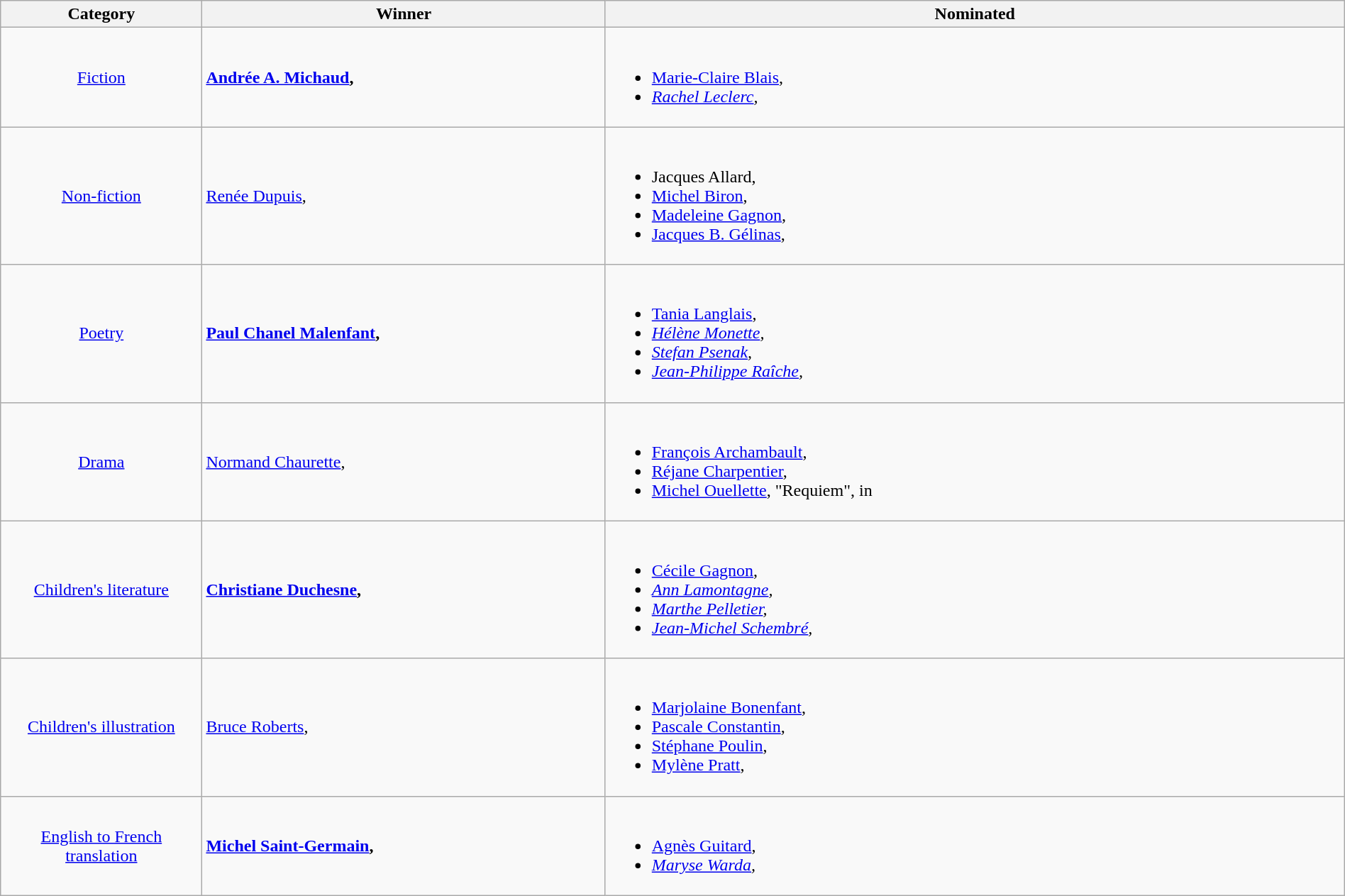<table class="wikitable" width="100%">
<tr>
<th width=15%>Category</th>
<th width=30%>Winner</th>
<th width=55%>Nominated</th>
</tr>
<tr>
<td align="center"><a href='#'>Fiction</a></td>
<td> <strong><a href='#'>Andrée A. Michaud</a>, <em><strong><em></td>
<td><br><ul><li><a href='#'>Marie-Claire Blais</a>, </em><em></li><li><a href='#'>Rachel Leclerc</a>, </em><em></li></ul></td>
</tr>
<tr>
<td align="center"><a href='#'>Non-fiction</a></td>
<td> </strong><a href='#'>Renée Dupuis</a>, </em></em></strong></td>
<td><br><ul><li>Jacques Allard, <em></em></li><li><a href='#'>Michel Biron</a>, <em></em></li><li><a href='#'>Madeleine Gagnon</a>, <em></em></li><li><a href='#'>Jacques B. Gélinas</a>, <em></em></li></ul></td>
</tr>
<tr>
<td align="center"><a href='#'>Poetry</a></td>
<td> <strong><a href='#'>Paul Chanel Malenfant</a>, <em><strong><em></td>
<td><br><ul><li><a href='#'>Tania Langlais</a>, </em><em></li><li><a href='#'>Hélène Monette</a>, </em><em></li><li><a href='#'>Stefan Psenak</a>, </em><em></li><li><a href='#'>Jean-Philippe Raîche</a>, </em><em></li></ul></td>
</tr>
<tr>
<td align="center"><a href='#'>Drama</a></td>
<td> </strong><a href='#'>Normand Chaurette</a>, </em></em></strong></td>
<td><br><ul><li><a href='#'>François Archambault</a>, <em></em></li><li><a href='#'>Réjane Charpentier</a>, <em></em></li><li><a href='#'>Michel Ouellette</a>, "Requiem", in <em></em></li></ul></td>
</tr>
<tr>
<td align="center"><a href='#'>Children's literature</a></td>
<td> <strong><a href='#'>Christiane Duchesne</a>, <em><strong><em></td>
<td><br><ul><li><a href='#'>Cécile Gagnon</a>, </em><em></li><li><a href='#'>Ann Lamontagne</a>, </em><em></li><li><a href='#'>Marthe Pelletier</a>, </em><em></li><li><a href='#'>Jean-Michel Schembré</a>, </em><em></li></ul></td>
</tr>
<tr>
<td align="center"><a href='#'>Children's illustration</a></td>
<td> </strong><a href='#'>Bruce Roberts</a>, </em></em></strong></td>
<td><br><ul><li><a href='#'>Marjolaine Bonenfant</a>, <em></em></li><li><a href='#'>Pascale Constantin</a>, <em></em></li><li><a href='#'>Stéphane Poulin</a>, <em></em></li><li><a href='#'>Mylène Pratt</a>, <em></em></li></ul></td>
</tr>
<tr>
<td align="center"><a href='#'>English to French translation</a></td>
<td> <strong><a href='#'>Michel Saint-Germain</a>, <em><strong><em></td>
<td><br><ul><li><a href='#'>Agnès Guitard</a>, </em><em></li><li><a href='#'>Maryse Warda</a>, </em><em></li></ul></td>
</tr>
</table>
